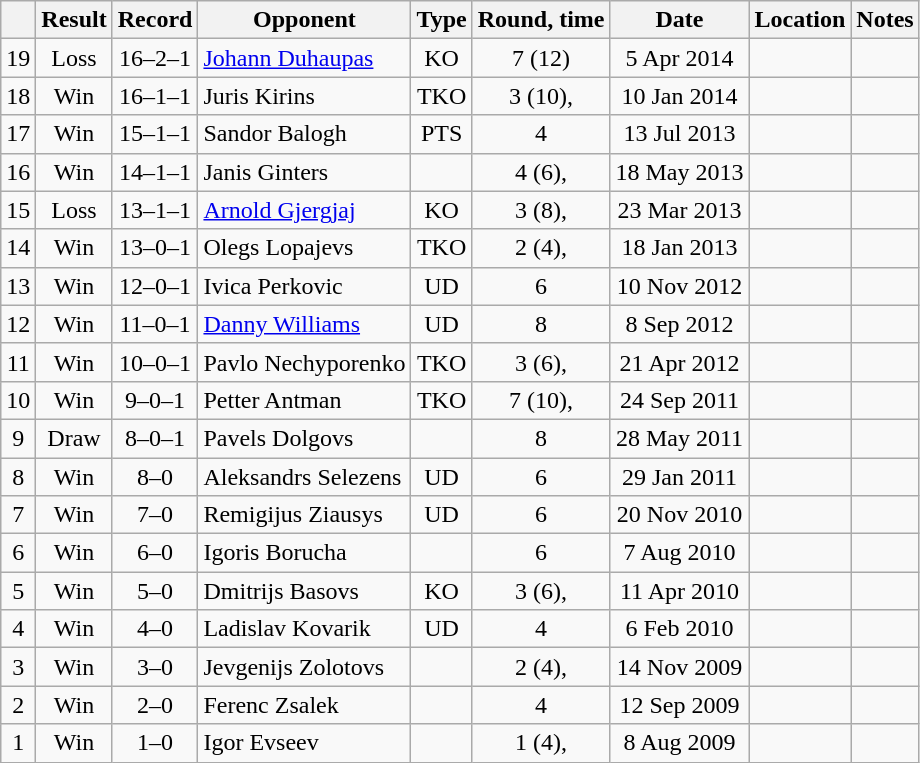<table class="wikitable" style="text-align:center">
<tr>
<th></th>
<th>Result</th>
<th>Record</th>
<th>Opponent</th>
<th>Type</th>
<th>Round, time</th>
<th>Date</th>
<th>Location</th>
<th>Notes</th>
</tr>
<tr>
<td>19</td>
<td>Loss</td>
<td>16–2–1</td>
<td style="text-align:left;"><a href='#'>Johann Duhaupas</a></td>
<td>KO</td>
<td>7 (12)</td>
<td>5 Apr 2014</td>
<td style="text-align:left;"></td>
<td style="text-align:left;"></td>
</tr>
<tr>
<td>18</td>
<td>Win</td>
<td>16–1–1</td>
<td style="text-align:left;">Juris Kirins</td>
<td>TKO</td>
<td>3 (10), </td>
<td>10 Jan 2014</td>
<td style="text-align:left;"></td>
<td></td>
</tr>
<tr>
<td>17</td>
<td>Win</td>
<td>15–1–1</td>
<td style="text-align:left;">Sandor Balogh</td>
<td>PTS</td>
<td>4</td>
<td>13 Jul 2013</td>
<td style="text-align:left;"></td>
<td></td>
</tr>
<tr>
<td>16</td>
<td>Win</td>
<td>14–1–1</td>
<td style="text-align:left;">Janis Ginters</td>
<td></td>
<td>4 (6), </td>
<td>18 May 2013</td>
<td style="text-align:left;"></td>
<td></td>
</tr>
<tr>
<td>15</td>
<td>Loss</td>
<td>13–1–1</td>
<td style="text-align:left;"><a href='#'>Arnold Gjergjaj</a></td>
<td>KO</td>
<td>3 (8), </td>
<td>23 Mar 2013</td>
<td style="text-align:left;"></td>
<td></td>
</tr>
<tr>
<td>14</td>
<td>Win</td>
<td>13–0–1</td>
<td style="text-align:left;">Olegs Lopajevs</td>
<td>TKO</td>
<td>2 (4), </td>
<td>18 Jan 2013</td>
<td style="text-align:left;"></td>
<td></td>
</tr>
<tr>
<td>13</td>
<td>Win</td>
<td>12–0–1</td>
<td style="text-align:left;">Ivica Perkovic</td>
<td>UD</td>
<td>6</td>
<td>10 Nov 2012</td>
<td style="text-align:left;"></td>
<td></td>
</tr>
<tr>
<td>12</td>
<td>Win</td>
<td>11–0–1</td>
<td style="text-align:left;"><a href='#'>Danny Williams</a></td>
<td>UD</td>
<td>8</td>
<td>8 Sep 2012</td>
<td style="text-align:left;"></td>
<td></td>
</tr>
<tr>
<td>11</td>
<td>Win</td>
<td>10–0–1</td>
<td style="text-align:left;">Pavlo Nechyporenko</td>
<td>TKO</td>
<td>3 (6), </td>
<td>21 Apr 2012</td>
<td style="text-align:left;"></td>
<td></td>
</tr>
<tr>
<td>10</td>
<td>Win</td>
<td>9–0–1</td>
<td style="text-align:left;">Petter Antman</td>
<td>TKO</td>
<td>7 (10), </td>
<td>24 Sep 2011</td>
<td style="text-align:left;"></td>
<td style="text-align:left;"></td>
</tr>
<tr>
<td>9</td>
<td>Draw</td>
<td>8–0–1</td>
<td style="text-align:left;">Pavels Dolgovs</td>
<td></td>
<td>8</td>
<td>28 May 2011</td>
<td style="text-align:left;"></td>
<td style="text-align:left;"></td>
</tr>
<tr>
<td>8</td>
<td>Win</td>
<td>8–0</td>
<td style="text-align:left;">Aleksandrs Selezens</td>
<td>UD</td>
<td>6</td>
<td>29 Jan 2011</td>
<td style="text-align:left;"></td>
<td style="text-align:left;"></td>
</tr>
<tr>
<td>7</td>
<td>Win</td>
<td>7–0</td>
<td style="text-align:left;">Remigijus Ziausys</td>
<td>UD</td>
<td>6</td>
<td>20 Nov 2010</td>
<td style="text-align:left;"></td>
<td style="text-align:left;"></td>
</tr>
<tr>
<td>6</td>
<td>Win</td>
<td>6–0</td>
<td style="text-align:left;">Igoris Borucha</td>
<td></td>
<td>6</td>
<td>7 Aug 2010</td>
<td style="text-align:left;"></td>
<td></td>
</tr>
<tr>
<td>5</td>
<td>Win</td>
<td>5–0</td>
<td style="text-align:left;">Dmitrijs Basovs</td>
<td>KO</td>
<td>3 (6), </td>
<td>11 Apr 2010</td>
<td style="text-align:left;"></td>
<td></td>
</tr>
<tr>
<td>4</td>
<td>Win</td>
<td>4–0</td>
<td style="text-align:left;">Ladislav Kovarik</td>
<td>UD</td>
<td>4</td>
<td>6 Feb 2010</td>
<td style="text-align:left;"></td>
<td></td>
</tr>
<tr>
<td>3</td>
<td>Win</td>
<td>3–0</td>
<td style="text-align:left;">Jevgenijs Zolotovs</td>
<td></td>
<td>2 (4), </td>
<td>14 Nov 2009</td>
<td style="text-align:left;"></td>
<td></td>
</tr>
<tr>
<td>2</td>
<td>Win</td>
<td>2–0</td>
<td style="text-align:left;">Ferenc Zsalek</td>
<td></td>
<td>4</td>
<td>12 Sep 2009</td>
<td style="text-align:left;"></td>
<td></td>
</tr>
<tr>
<td>1</td>
<td>Win</td>
<td>1–0</td>
<td style="text-align:left;">Igor Evseev</td>
<td></td>
<td>1 (4), </td>
<td>8 Aug 2009</td>
<td style="text-align:left;"></td>
<td></td>
</tr>
</table>
